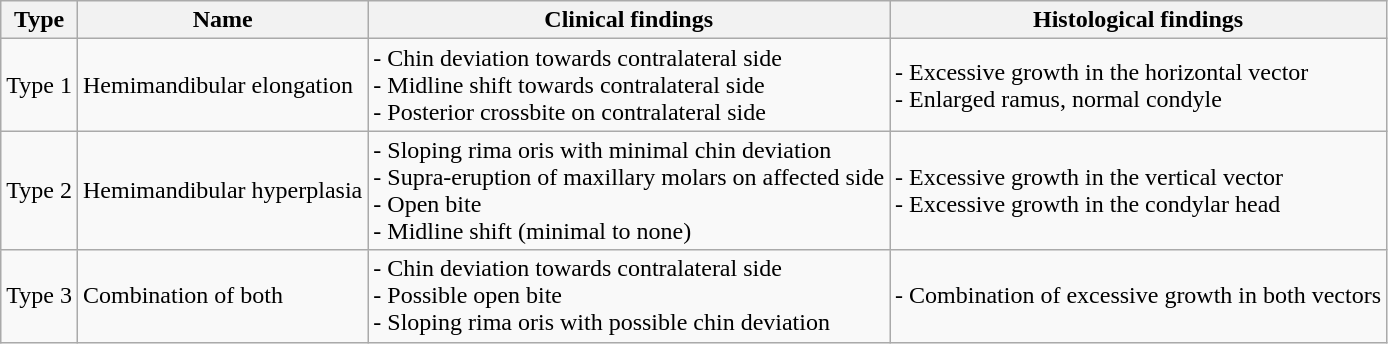<table class="wikitable">
<tr>
<th>Type</th>
<th>Name</th>
<th>Clinical findings</th>
<th>Histological findings</th>
</tr>
<tr>
<td>Type 1</td>
<td>Hemimandibular elongation</td>
<td>- Chin deviation towards contralateral side<br>- Midline shift towards contralateral side<br>- Posterior crossbite on contralateral side</td>
<td>- Excessive growth in the horizontal vector<br>- Enlarged ramus, normal condyle</td>
</tr>
<tr>
<td>Type 2</td>
<td>Hemimandibular hyperplasia</td>
<td>- Sloping rima oris with minimal chin deviation<br>- Supra-eruption of maxillary molars on affected side<br>- Open bite<br>- Midline shift (minimal to none)</td>
<td>- Excessive growth in the vertical vector<br>- Excessive growth in the condylar head</td>
</tr>
<tr>
<td>Type 3</td>
<td>Combination of both</td>
<td>- Chin deviation towards contralateral side<br>- Possible open bite<br>- Sloping rima oris with possible chin deviation</td>
<td>- Combination of excessive growth in both vectors</td>
</tr>
</table>
